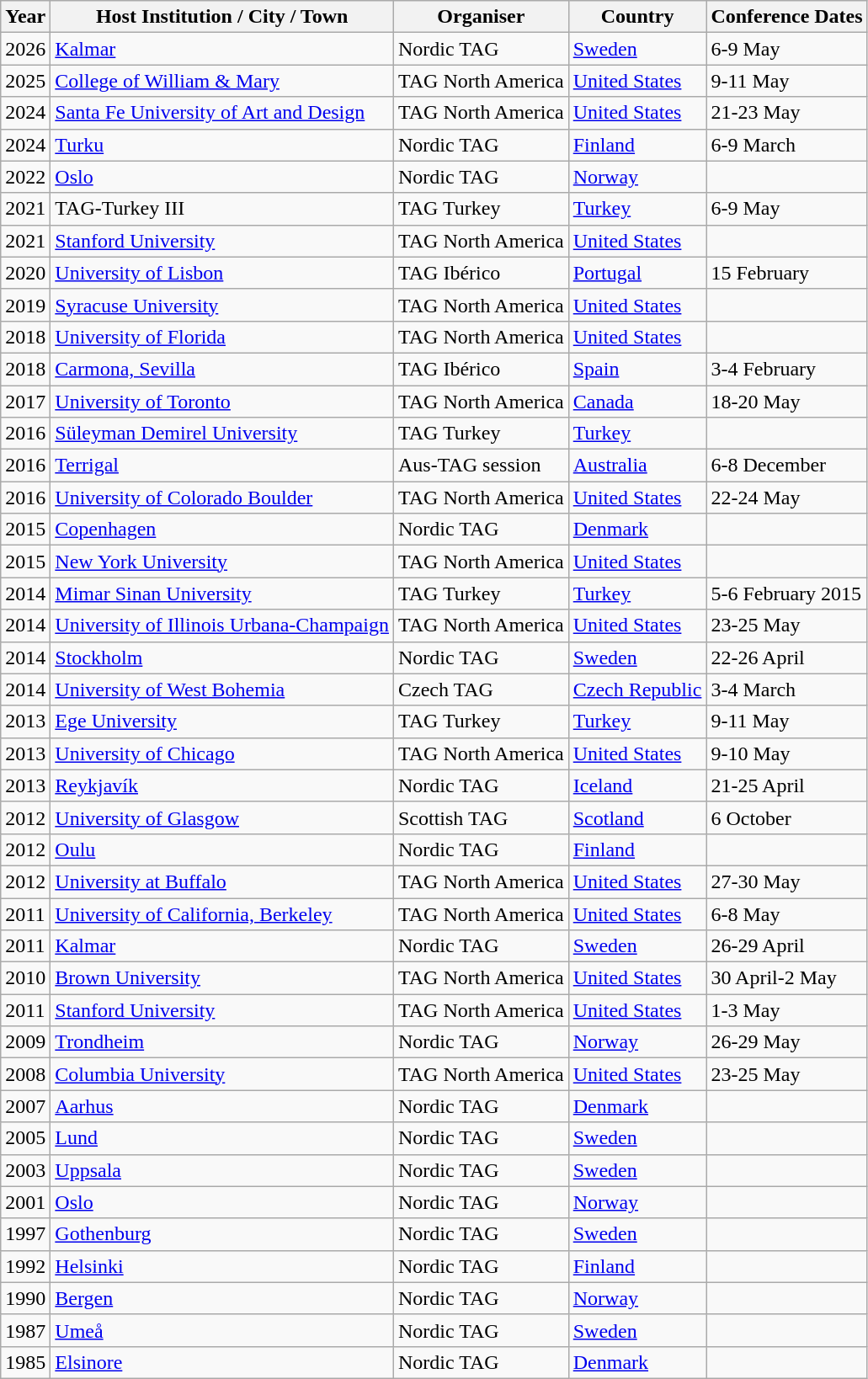<table class="wikitable sortable">
<tr>
<th>Year</th>
<th>Host Institution / City / Town</th>
<th>Organiser</th>
<th>Country</th>
<th>Conference Dates</th>
</tr>
<tr>
<td>2026</td>
<td><a href='#'>Kalmar</a></td>
<td>Nordic TAG</td>
<td><a href='#'>Sweden</a></td>
<td>6-9 May</td>
</tr>
<tr>
<td>2025</td>
<td><a href='#'>College of William & Mary</a></td>
<td>TAG North America</td>
<td><a href='#'>United States</a></td>
<td>9-11 May</td>
</tr>
<tr>
<td>2024</td>
<td><a href='#'>Santa Fe University of Art and Design</a></td>
<td>TAG North America</td>
<td><a href='#'>United States</a></td>
<td>21-23 May</td>
</tr>
<tr>
<td>2024</td>
<td><a href='#'>Turku</a></td>
<td>Nordic TAG</td>
<td><a href='#'>Finland</a></td>
<td>6-9 March</td>
</tr>
<tr>
<td>2022</td>
<td><a href='#'>Oslo</a></td>
<td>Nordic TAG</td>
<td><a href='#'>Norway</a></td>
<td></td>
</tr>
<tr>
<td>2021</td>
<td>TAG-Turkey III</td>
<td>TAG Turkey</td>
<td><a href='#'>Turkey</a></td>
<td>6-9 May</td>
</tr>
<tr>
<td>2021</td>
<td><a href='#'>Stanford University</a></td>
<td>TAG North America</td>
<td><a href='#'>United States</a></td>
<td></td>
</tr>
<tr>
<td>2020</td>
<td><a href='#'>University of Lisbon</a></td>
<td>TAG Ibérico</td>
<td><a href='#'>Portugal</a></td>
<td>15 February</td>
</tr>
<tr>
<td>2019</td>
<td><a href='#'>Syracuse University</a></td>
<td>TAG North America</td>
<td><a href='#'>United States</a></td>
<td></td>
</tr>
<tr>
<td>2018</td>
<td><a href='#'>University of Florida</a></td>
<td>TAG North America</td>
<td><a href='#'>United States</a></td>
<td></td>
</tr>
<tr>
<td>2018</td>
<td><a href='#'>Carmona, Sevilla</a></td>
<td>TAG Ibérico</td>
<td><a href='#'>Spain</a></td>
<td>3-4 February</td>
</tr>
<tr>
<td>2017</td>
<td><a href='#'>University of Toronto</a></td>
<td>TAG North America</td>
<td><a href='#'>Canada</a></td>
<td>18-20 May</td>
</tr>
<tr>
<td>2016</td>
<td><a href='#'>Süleyman Demirel University</a></td>
<td>TAG Turkey</td>
<td><a href='#'>Turkey</a></td>
<td></td>
</tr>
<tr>
<td>2016</td>
<td><a href='#'>Terrigal</a></td>
<td>Aus-TAG session</td>
<td><a href='#'>Australia</a></td>
<td>6-8 December</td>
</tr>
<tr>
<td>2016</td>
<td><a href='#'>University of Colorado Boulder</a></td>
<td>TAG North America</td>
<td><a href='#'>United States</a></td>
<td>22-24 May</td>
</tr>
<tr>
<td>2015</td>
<td><a href='#'>Copenhagen</a></td>
<td>Nordic TAG</td>
<td><a href='#'>Denmark</a></td>
<td></td>
</tr>
<tr>
<td>2015</td>
<td><a href='#'>New York University</a></td>
<td>TAG North America</td>
<td><a href='#'>United States</a></td>
<td></td>
</tr>
<tr>
<td>2014</td>
<td><a href='#'>Mimar Sinan University</a></td>
<td>TAG Turkey</td>
<td><a href='#'>Turkey</a></td>
<td>5-6 February 2015</td>
</tr>
<tr>
<td>2014</td>
<td><a href='#'>University of Illinois Urbana-Champaign</a></td>
<td>TAG North America</td>
<td><a href='#'>United States</a></td>
<td>23-25 May</td>
</tr>
<tr>
<td>2014</td>
<td><a href='#'>Stockholm</a></td>
<td>Nordic TAG</td>
<td><a href='#'>Sweden</a></td>
<td>22-26 April</td>
</tr>
<tr>
<td>2014</td>
<td><a href='#'>University of West Bohemia</a></td>
<td>Czech TAG</td>
<td><a href='#'>Czech Republic</a></td>
<td>3-4 March</td>
</tr>
<tr>
<td>2013</td>
<td><a href='#'>Ege University</a></td>
<td>TAG Turkey</td>
<td><a href='#'>Turkey</a></td>
<td>9-11 May</td>
</tr>
<tr>
<td>2013</td>
<td><a href='#'>University of Chicago</a></td>
<td>TAG North America</td>
<td><a href='#'>United States</a></td>
<td>9-10 May</td>
</tr>
<tr>
<td>2013</td>
<td><a href='#'>Reykjavík</a></td>
<td>Nordic TAG</td>
<td><a href='#'>Iceland</a></td>
<td>21-25 April</td>
</tr>
<tr>
<td>2012</td>
<td><a href='#'>University of Glasgow</a></td>
<td>Scottish TAG</td>
<td><a href='#'>Scotland</a></td>
<td>6 October</td>
</tr>
<tr>
<td>2012</td>
<td><a href='#'>Oulu</a></td>
<td>Nordic TAG</td>
<td><a href='#'>Finland</a></td>
<td></td>
</tr>
<tr>
<td>2012</td>
<td><a href='#'>University at Buffalo</a></td>
<td>TAG North America</td>
<td><a href='#'>United States</a></td>
<td>27-30 May</td>
</tr>
<tr>
<td>2011</td>
<td><a href='#'>University of California, Berkeley</a></td>
<td>TAG North America</td>
<td><a href='#'>United States</a></td>
<td>6-8 May</td>
</tr>
<tr>
<td>2011</td>
<td><a href='#'>Kalmar</a></td>
<td>Nordic TAG</td>
<td><a href='#'>Sweden</a></td>
<td>26-29 April</td>
</tr>
<tr>
<td>2010</td>
<td><a href='#'>Brown University</a></td>
<td>TAG North America</td>
<td><a href='#'>United States</a></td>
<td>30 April-2 May</td>
</tr>
<tr>
<td>2011</td>
<td><a href='#'>Stanford University</a></td>
<td>TAG North America</td>
<td><a href='#'>United States</a></td>
<td>1-3 May</td>
</tr>
<tr>
<td>2009</td>
<td><a href='#'>Trondheim</a></td>
<td>Nordic TAG</td>
<td><a href='#'>Norway</a></td>
<td>26-29 May</td>
</tr>
<tr>
<td>2008</td>
<td><a href='#'>Columbia University</a></td>
<td>TAG North America</td>
<td><a href='#'>United States</a></td>
<td>23-25 May</td>
</tr>
<tr>
<td>2007</td>
<td><a href='#'>Aarhus</a></td>
<td>Nordic TAG</td>
<td><a href='#'>Denmark</a></td>
<td></td>
</tr>
<tr>
<td>2005</td>
<td><a href='#'>Lund</a></td>
<td>Nordic TAG</td>
<td><a href='#'>Sweden</a></td>
<td></td>
</tr>
<tr>
<td>2003</td>
<td><a href='#'>Uppsala</a></td>
<td>Nordic TAG</td>
<td><a href='#'>Sweden</a></td>
<td></td>
</tr>
<tr>
<td>2001</td>
<td><a href='#'>Oslo</a></td>
<td>Nordic TAG</td>
<td><a href='#'>Norway</a></td>
<td></td>
</tr>
<tr>
<td>1997</td>
<td><a href='#'>Gothenburg</a></td>
<td>Nordic TAG</td>
<td><a href='#'>Sweden</a></td>
<td></td>
</tr>
<tr>
<td>1992</td>
<td><a href='#'>Helsinki</a></td>
<td>Nordic TAG</td>
<td><a href='#'>Finland</a></td>
<td></td>
</tr>
<tr>
<td>1990</td>
<td><a href='#'>Bergen</a></td>
<td>Nordic TAG</td>
<td><a href='#'>Norway</a></td>
<td></td>
</tr>
<tr>
<td>1987</td>
<td><a href='#'>Umeå</a></td>
<td>Nordic TAG</td>
<td><a href='#'>Sweden</a></td>
<td></td>
</tr>
<tr>
<td>1985</td>
<td><a href='#'>Elsinore</a></td>
<td>Nordic TAG</td>
<td><a href='#'>Denmark</a></td>
<td></td>
</tr>
</table>
